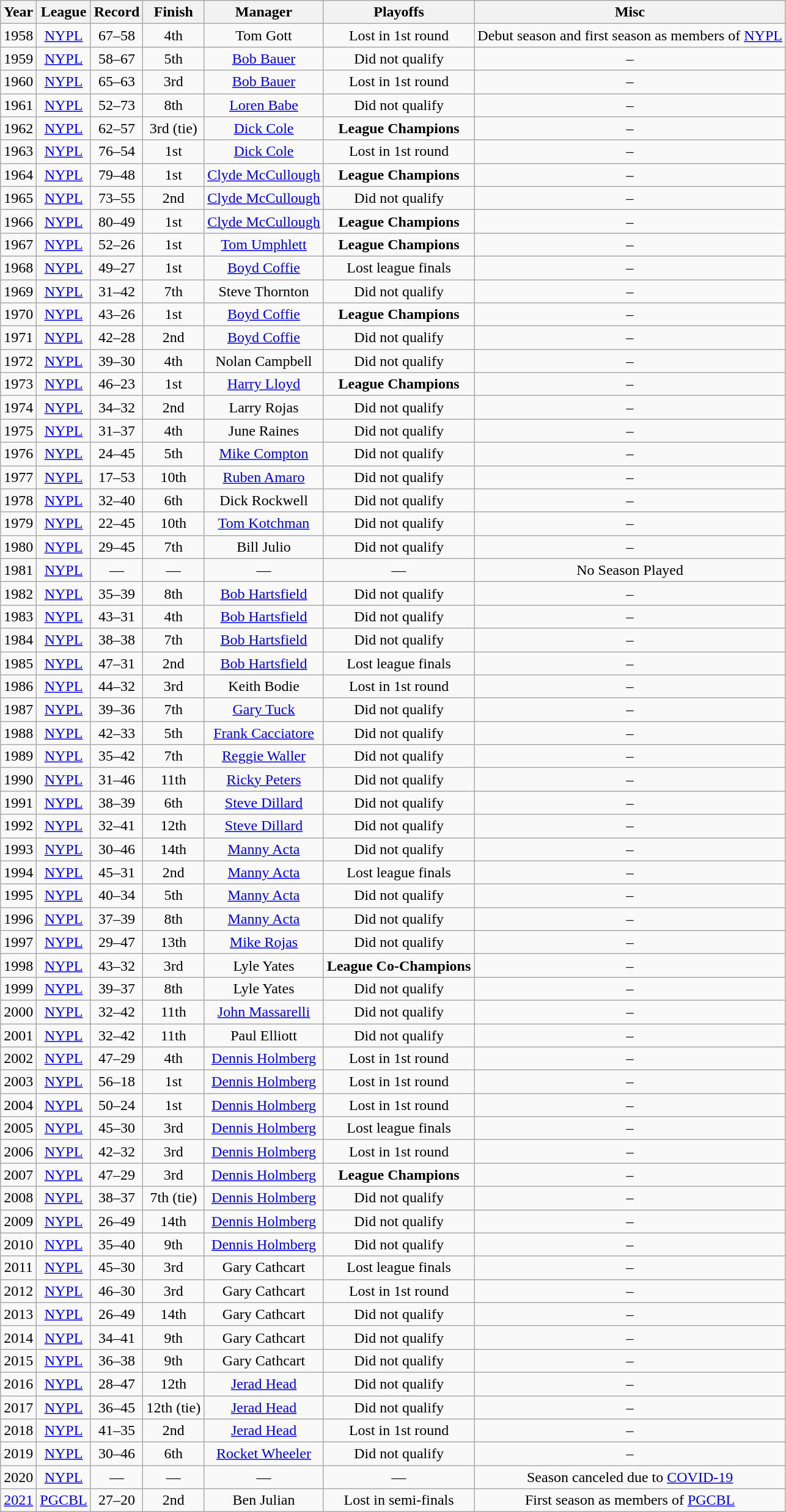<table class="wikitable">
<tr>
<th>Year</th>
<th>League</th>
<th>Record</th>
<th>Finish</th>
<th>Manager</th>
<th>Playoffs</th>
<th>Misc</th>
</tr>
<tr align=center>
<td>1958</td>
<td><a href='#'>NYPL</a></td>
<td>67–58</td>
<td>4th</td>
<td>Tom Gott</td>
<td>Lost in 1st round</td>
<td>Debut season and first season as members of <a href='#'>NYPL</a></td>
</tr>
<tr align=center>
<td>1959</td>
<td><a href='#'>NYPL</a></td>
<td>58–67</td>
<td>5th</td>
<td><a href='#'>Bob Bauer</a></td>
<td>Did not qualify</td>
<td>–</td>
</tr>
<tr align=center>
<td>1960</td>
<td><a href='#'>NYPL</a></td>
<td>65–63</td>
<td>3rd</td>
<td><a href='#'>Bob Bauer</a></td>
<td>Lost in 1st round</td>
<td>–</td>
</tr>
<tr align=center>
<td>1961</td>
<td><a href='#'>NYPL</a></td>
<td>52–73</td>
<td>8th</td>
<td><a href='#'>Loren Babe</a></td>
<td>Did not qualify</td>
<td>–</td>
</tr>
<tr align=center>
<td>1962</td>
<td><a href='#'>NYPL</a></td>
<td>62–57</td>
<td>3rd (tie)</td>
<td><a href='#'>Dick Cole</a></td>
<td><strong>League Champions</strong></td>
<td>–</td>
</tr>
<tr align=center>
<td>1963</td>
<td><a href='#'>NYPL</a></td>
<td>76–54</td>
<td>1st</td>
<td><a href='#'>Dick Cole</a></td>
<td>Lost in 1st round</td>
<td>–</td>
</tr>
<tr align=center>
<td>1964</td>
<td><a href='#'>NYPL</a></td>
<td>79–48</td>
<td>1st</td>
<td><a href='#'>Clyde McCullough</a></td>
<td><strong>League Champions</strong></td>
<td>–</td>
</tr>
<tr align=center>
<td>1965</td>
<td><a href='#'>NYPL</a></td>
<td>73–55</td>
<td>2nd</td>
<td><a href='#'>Clyde McCullough</a></td>
<td>Did not qualify</td>
<td>–</td>
</tr>
<tr align=center>
<td>1966</td>
<td><a href='#'>NYPL</a></td>
<td>80–49</td>
<td>1st</td>
<td><a href='#'>Clyde McCullough</a></td>
<td><strong>League Champions</strong></td>
<td>–</td>
</tr>
<tr align=center>
<td>1967</td>
<td><a href='#'>NYPL</a></td>
<td>52–26</td>
<td>1st</td>
<td><a href='#'>Tom Umphlett</a></td>
<td><strong>League Champions</strong></td>
<td>–</td>
</tr>
<tr align=center>
<td>1968</td>
<td><a href='#'>NYPL</a></td>
<td>49–27</td>
<td>1st</td>
<td><a href='#'>Boyd Coffie</a></td>
<td>Lost league finals</td>
<td>–</td>
</tr>
<tr align=center>
<td>1969</td>
<td><a href='#'>NYPL</a></td>
<td>31–42</td>
<td>7th</td>
<td>Steve Thornton</td>
<td>Did not qualify</td>
<td>–</td>
</tr>
<tr align=center>
<td>1970</td>
<td><a href='#'>NYPL</a></td>
<td>43–26</td>
<td>1st</td>
<td><a href='#'>Boyd Coffie</a></td>
<td><strong>League Champions</strong></td>
<td>–</td>
</tr>
<tr align=center>
<td>1971</td>
<td><a href='#'>NYPL</a></td>
<td>42–28</td>
<td>2nd</td>
<td><a href='#'>Boyd Coffie</a></td>
<td>Did not qualify</td>
<td>–</td>
</tr>
<tr align=center>
<td>1972</td>
<td><a href='#'>NYPL</a></td>
<td>39–30</td>
<td>4th</td>
<td>Nolan Campbell</td>
<td>Did not qualify</td>
<td>–</td>
</tr>
<tr align=center>
<td>1973</td>
<td><a href='#'>NYPL</a></td>
<td>46–23</td>
<td>1st</td>
<td><a href='#'>Harry Lloyd</a></td>
<td><strong>League Champions</strong></td>
<td>–</td>
</tr>
<tr align=center>
<td>1974</td>
<td><a href='#'>NYPL</a></td>
<td>34–32</td>
<td>2nd</td>
<td>Larry Rojas</td>
<td>Did not qualify</td>
<td>–</td>
</tr>
<tr align=center>
<td>1975</td>
<td><a href='#'>NYPL</a></td>
<td>31–37</td>
<td>4th</td>
<td>June Raines</td>
<td>Did not qualify</td>
<td>–</td>
</tr>
<tr align=center>
<td>1976</td>
<td><a href='#'>NYPL</a></td>
<td>24–45</td>
<td>5th</td>
<td><a href='#'>Mike Compton</a></td>
<td>Did not qualify</td>
<td>–</td>
</tr>
<tr align=center>
<td>1977</td>
<td><a href='#'>NYPL</a></td>
<td>17–53</td>
<td>10th</td>
<td><a href='#'>Ruben Amaro</a></td>
<td>Did not qualify</td>
<td>–</td>
</tr>
<tr align=center>
<td>1978</td>
<td><a href='#'>NYPL</a></td>
<td>32–40</td>
<td>6th</td>
<td>Dick Rockwell</td>
<td>Did not qualify</td>
<td>–</td>
</tr>
<tr align=center>
<td>1979</td>
<td><a href='#'>NYPL</a></td>
<td>22–45</td>
<td>10th</td>
<td><a href='#'>Tom Kotchman</a></td>
<td>Did not qualify</td>
<td>–</td>
</tr>
<tr align=center>
<td>1980</td>
<td><a href='#'>NYPL</a></td>
<td>29–45</td>
<td>7th</td>
<td>Bill Julio</td>
<td>Did not qualify</td>
<td>–</td>
</tr>
<tr align=center>
<td>1981</td>
<td><a href='#'>NYPL</a></td>
<td>—</td>
<td>—</td>
<td>—</td>
<td>—</td>
<td>No Season Played</td>
</tr>
<tr align=center>
<td>1982</td>
<td><a href='#'>NYPL</a></td>
<td>35–39</td>
<td>8th</td>
<td><a href='#'>Bob Hartsfield</a></td>
<td>Did not qualify</td>
<td>–</td>
</tr>
<tr align=center>
<td>1983</td>
<td><a href='#'>NYPL</a></td>
<td>43–31</td>
<td>4th</td>
<td><a href='#'>Bob Hartsfield</a></td>
<td>Did not qualify</td>
<td>–</td>
</tr>
<tr align=center>
<td>1984</td>
<td><a href='#'>NYPL</a></td>
<td>38–38</td>
<td>7th</td>
<td><a href='#'>Bob Hartsfield</a></td>
<td>Did not qualify</td>
<td>–</td>
</tr>
<tr align=center>
<td>1985</td>
<td><a href='#'>NYPL</a></td>
<td>47–31</td>
<td>2nd</td>
<td><a href='#'>Bob Hartsfield</a></td>
<td>Lost league finals</td>
<td>–</td>
</tr>
<tr align=center>
<td>1986</td>
<td><a href='#'>NYPL</a></td>
<td>44–32</td>
<td>3rd</td>
<td>Keith Bodie</td>
<td>Lost in 1st round</td>
<td>–</td>
</tr>
<tr align=center>
<td>1987</td>
<td><a href='#'>NYPL</a></td>
<td>39–36</td>
<td>7th</td>
<td><a href='#'>Gary Tuck</a></td>
<td>Did not qualify</td>
<td>–</td>
</tr>
<tr align=center>
<td>1988</td>
<td><a href='#'>NYPL</a></td>
<td>42–33</td>
<td>5th</td>
<td><a href='#'>Frank Cacciatore</a></td>
<td>Did not qualify</td>
<td>–</td>
</tr>
<tr align=center>
<td>1989</td>
<td><a href='#'>NYPL</a></td>
<td>35–42</td>
<td>7th</td>
<td><a href='#'>Reggie Waller</a></td>
<td>Did not qualify</td>
<td>–</td>
</tr>
<tr align=center>
<td>1990</td>
<td><a href='#'>NYPL</a></td>
<td>31–46</td>
<td>11th</td>
<td><a href='#'>Ricky Peters</a></td>
<td>Did not qualify</td>
<td>–</td>
</tr>
<tr align=center>
<td>1991</td>
<td><a href='#'>NYPL</a></td>
<td>38–39</td>
<td>6th</td>
<td><a href='#'>Steve Dillard</a></td>
<td>Did not qualify</td>
<td>–</td>
</tr>
<tr align=center>
<td>1992</td>
<td><a href='#'>NYPL</a></td>
<td>32–41</td>
<td>12th</td>
<td><a href='#'>Steve Dillard</a></td>
<td>Did not qualify</td>
<td>–</td>
</tr>
<tr align=center>
<td>1993</td>
<td><a href='#'>NYPL</a></td>
<td>30–46</td>
<td>14th</td>
<td><a href='#'>Manny Acta</a></td>
<td>Did not qualify</td>
<td>–</td>
</tr>
<tr align=center>
<td>1994</td>
<td><a href='#'>NYPL</a></td>
<td>45–31</td>
<td>2nd</td>
<td><a href='#'>Manny Acta</a></td>
<td>Lost league finals</td>
<td>–</td>
</tr>
<tr align=center>
<td>1995</td>
<td><a href='#'>NYPL</a></td>
<td>40–34</td>
<td>5th</td>
<td><a href='#'>Manny Acta</a></td>
<td>Did not qualify</td>
<td>–</td>
</tr>
<tr align=center>
<td>1996</td>
<td><a href='#'>NYPL</a></td>
<td>37–39</td>
<td>8th</td>
<td><a href='#'>Manny Acta</a></td>
<td>Did not qualify</td>
<td>–</td>
</tr>
<tr align=center>
<td>1997</td>
<td><a href='#'>NYPL</a></td>
<td>29–47</td>
<td>13th</td>
<td><a href='#'>Mike Rojas</a></td>
<td>Did not qualify</td>
<td>–</td>
</tr>
<tr align=center>
<td>1998</td>
<td><a href='#'>NYPL</a></td>
<td>43–32</td>
<td>3rd</td>
<td>Lyle Yates</td>
<td><strong>League Co-Champions</strong></td>
<td>–</td>
</tr>
<tr align=center>
<td>1999</td>
<td><a href='#'>NYPL</a></td>
<td>39–37</td>
<td>8th</td>
<td>Lyle Yates</td>
<td>Did not qualify</td>
<td>–</td>
</tr>
<tr align=center>
<td>2000</td>
<td><a href='#'>NYPL</a></td>
<td>32–42</td>
<td>11th</td>
<td><a href='#'>John Massarelli</a></td>
<td>Did not qualify</td>
<td>–</td>
</tr>
<tr align=center>
<td>2001</td>
<td><a href='#'>NYPL</a></td>
<td>32–42</td>
<td>11th</td>
<td>Paul Elliott</td>
<td>Did not qualify</td>
<td>–</td>
</tr>
<tr align=center>
<td>2002</td>
<td><a href='#'>NYPL</a></td>
<td>47–29</td>
<td>4th</td>
<td><a href='#'>Dennis Holmberg</a></td>
<td>Lost in 1st round</td>
<td>–</td>
</tr>
<tr align=center>
<td>2003</td>
<td><a href='#'>NYPL</a></td>
<td>56–18</td>
<td>1st</td>
<td><a href='#'>Dennis Holmberg</a></td>
<td>Lost in 1st round</td>
<td>–</td>
</tr>
<tr align=center>
<td>2004</td>
<td><a href='#'>NYPL</a></td>
<td>50–24</td>
<td>1st</td>
<td><a href='#'>Dennis Holmberg</a></td>
<td>Lost in 1st round</td>
<td>–</td>
</tr>
<tr align=center>
<td>2005</td>
<td><a href='#'>NYPL</a></td>
<td>45–30</td>
<td>3rd</td>
<td><a href='#'>Dennis Holmberg</a></td>
<td>Lost league finals</td>
<td>–</td>
</tr>
<tr align=center>
<td>2006</td>
<td><a href='#'>NYPL</a></td>
<td>42–32</td>
<td>3rd</td>
<td><a href='#'>Dennis Holmberg</a></td>
<td>Lost in 1st round</td>
<td>–</td>
</tr>
<tr align=center>
<td>2007</td>
<td><a href='#'>NYPL</a></td>
<td>47–29</td>
<td>3rd</td>
<td><a href='#'>Dennis Holmberg</a></td>
<td><strong>League Champions</strong></td>
<td>–</td>
</tr>
<tr align=center>
<td>2008</td>
<td><a href='#'>NYPL</a></td>
<td>38–37</td>
<td>7th (tie)</td>
<td><a href='#'>Dennis Holmberg</a></td>
<td>Did not qualify</td>
<td>–</td>
</tr>
<tr align=center>
<td>2009</td>
<td><a href='#'>NYPL</a></td>
<td>26–49</td>
<td>14th</td>
<td><a href='#'>Dennis Holmberg</a></td>
<td>Did not qualify</td>
<td>–</td>
</tr>
<tr align=center>
<td>2010</td>
<td><a href='#'>NYPL</a></td>
<td>35–40</td>
<td>9th</td>
<td><a href='#'>Dennis Holmberg</a></td>
<td>Did not qualify</td>
<td>–</td>
</tr>
<tr align=center>
<td>2011</td>
<td><a href='#'>NYPL</a></td>
<td>45–30</td>
<td>3rd</td>
<td>Gary Cathcart</td>
<td>Lost league finals</td>
<td>–</td>
</tr>
<tr align=center>
<td>2012</td>
<td><a href='#'>NYPL</a></td>
<td>46–30</td>
<td>3rd</td>
<td>Gary Cathcart</td>
<td>Lost in 1st round</td>
<td>–</td>
</tr>
<tr align=center>
<td>2013</td>
<td><a href='#'>NYPL</a></td>
<td>26–49</td>
<td>14th</td>
<td>Gary Cathcart</td>
<td>Did not qualify</td>
<td>–</td>
</tr>
<tr align=center>
<td>2014</td>
<td><a href='#'>NYPL</a></td>
<td>34–41</td>
<td>9th</td>
<td>Gary Cathcart</td>
<td>Did not qualify</td>
<td>–</td>
</tr>
<tr align=center>
<td>2015</td>
<td><a href='#'>NYPL</a></td>
<td>36–38</td>
<td>9th</td>
<td>Gary Cathcart</td>
<td>Did not qualify</td>
<td>–</td>
</tr>
<tr align=center>
<td>2016</td>
<td><a href='#'>NYPL</a></td>
<td>28–47</td>
<td>12th</td>
<td><a href='#'>Jerad Head</a></td>
<td>Did not qualify</td>
<td>–</td>
</tr>
<tr align=center>
<td>2017</td>
<td><a href='#'>NYPL</a></td>
<td>36–45</td>
<td>12th (tie)</td>
<td><a href='#'>Jerad Head</a></td>
<td>Did not qualify</td>
<td>–</td>
</tr>
<tr align=center>
<td>2018</td>
<td><a href='#'>NYPL</a></td>
<td>41–35</td>
<td>2nd</td>
<td><a href='#'>Jerad Head</a></td>
<td>Lost in 1st round</td>
<td>–</td>
</tr>
<tr align=center>
<td>2019</td>
<td><a href='#'>NYPL</a></td>
<td>30–46</td>
<td>6th</td>
<td><a href='#'>Rocket Wheeler</a></td>
<td>Did not qualify</td>
<td>–</td>
</tr>
<tr align=center>
<td>2020</td>
<td><a href='#'>NYPL</a></td>
<td>—</td>
<td>—</td>
<td>—</td>
<td>—</td>
<td>Season canceled due to <a href='#'>COVID-19</a></td>
</tr>
<tr align=center>
<td><a href='#'>2021</a></td>
<td><a href='#'>PGCBL</a></td>
<td>27–20</td>
<td>2nd</td>
<td>Ben Julian</td>
<td>Lost in semi-finals</td>
<td>First season as members of <a href='#'>PGCBL</a></td>
</tr>
</table>
